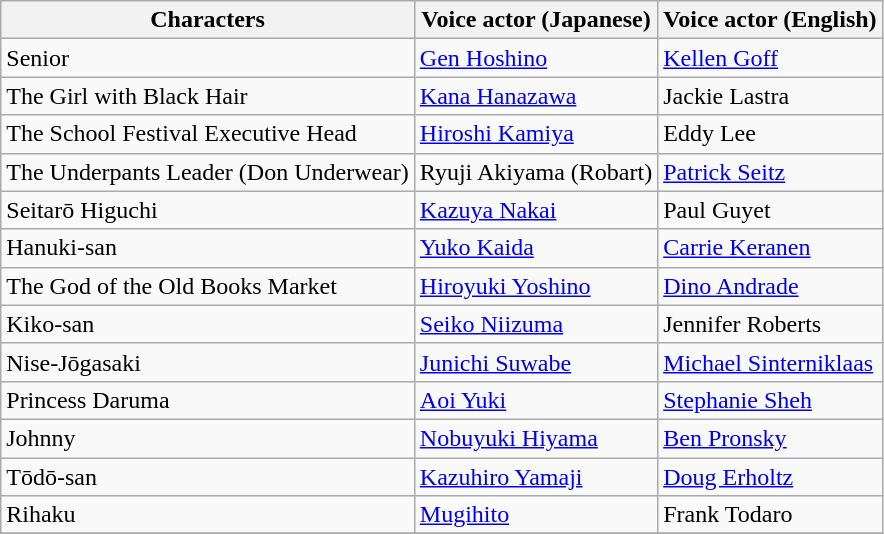<table class="wikitable">
<tr>
<th>Characters</th>
<th>Voice actor (Japanese)</th>
<th>Voice actor (English)</th>
</tr>
<tr>
<td>Senior</td>
<td><a href='#'>Gen Hoshino</a></td>
<td><a href='#'>Kellen Goff</a></td>
</tr>
<tr>
<td>The Girl with Black Hair</td>
<td><a href='#'>Kana Hanazawa</a></td>
<td>Jackie Lastra</td>
</tr>
<tr>
<td>The School Festival Executive Head</td>
<td><a href='#'>Hiroshi Kamiya</a></td>
<td>Eddy Lee</td>
</tr>
<tr>
<td>The Underpants Leader (Don Underwear)</td>
<td>Ryuji Akiyama (Robart)</td>
<td><a href='#'>Patrick Seitz</a></td>
</tr>
<tr>
<td>Seitarō Higuchi</td>
<td><a href='#'>Kazuya Nakai</a></td>
<td>Paul Guyet</td>
</tr>
<tr>
<td>Hanuki-san</td>
<td><a href='#'>Yuko Kaida</a></td>
<td><a href='#'>Carrie Keranen</a></td>
</tr>
<tr>
<td>The God of the Old Books Market</td>
<td><a href='#'>Hiroyuki Yoshino</a></td>
<td><a href='#'>Dino Andrade</a></td>
</tr>
<tr>
<td>Kiko-san</td>
<td><a href='#'>Seiko Niizuma</a></td>
<td>Jennifer Roberts</td>
</tr>
<tr>
<td>Nise-Jōgasaki</td>
<td><a href='#'>Junichi Suwabe</a></td>
<td><a href='#'>Michael Sinterniklaas</a></td>
</tr>
<tr>
<td>Princess Daruma</td>
<td><a href='#'>Aoi Yuki</a></td>
<td><a href='#'>Stephanie Sheh</a></td>
</tr>
<tr>
<td>Johnny</td>
<td><a href='#'>Nobuyuki Hiyama</a></td>
<td><a href='#'>Ben Pronsky</a></td>
</tr>
<tr>
<td>Tōdō-san</td>
<td><a href='#'>Kazuhiro Yamaji</a></td>
<td><a href='#'>Doug Erholtz</a></td>
</tr>
<tr>
<td>Rihaku</td>
<td><a href='#'>Mugihito</a></td>
<td>Frank Todaro</td>
</tr>
<tr>
</tr>
</table>
